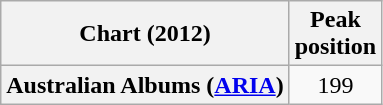<table class="wikitable plainrowheaders">
<tr>
<th scope="col">Chart (2012)</th>
<th scope="col">Peak<br>position</th>
</tr>
<tr>
<th scope="row">Australian Albums (<a href='#'>ARIA</a>)</th>
<td align="center">199</td>
</tr>
</table>
